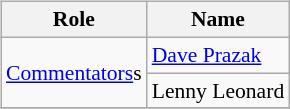<table class=wikitable style="font-size:90%; margin: 0.5em 0 0.5em 1em; float: right; clear: right;">
<tr>
<th>Role</th>
<th>Name</th>
</tr>
<tr>
<td rowspan=2><a href='#'>Commentators</a>s</td>
<td><a href='#'>Dave Prazak</a></td>
</tr>
<tr>
<td>Lenny Leonard</td>
</tr>
<tr>
</tr>
</table>
